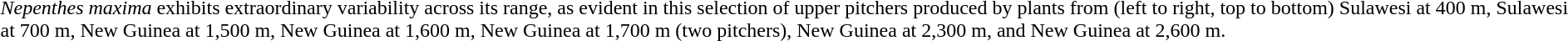<table class="toccolours" style="margin:auto;">
<tr>
<td></td>
</tr>
<tr>
<td><em>Nepenthes maxima</em> exhibits extraordinary variability across its range, as evident in this selection of upper pitchers produced by plants from (left to right, top to bottom) Sulawesi at 400 m, Sulawesi at 700 m, New Guinea at 1,500 m, New Guinea at 1,600 m, New Guinea at 1,700 m (two pitchers), New Guinea at 2,300 m, and New Guinea at 2,600 m.</td>
</tr>
</table>
